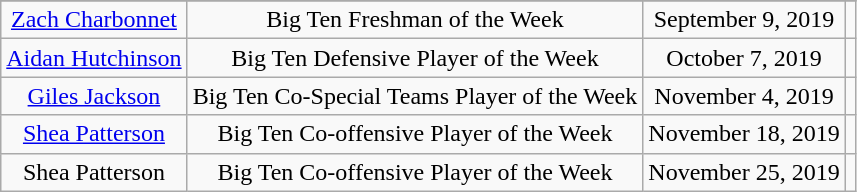<table class="wikitable sortable sortable" style="text-align: center">
<tr align=center>
</tr>
<tr>
<td><a href='#'>Zach Charbonnet</a></td>
<td>Big Ten Freshman of the Week</td>
<td>September 9, 2019</td>
<td></td>
</tr>
<tr>
<td><a href='#'>Aidan Hutchinson</a></td>
<td>Big Ten Defensive Player of the Week</td>
<td>October 7, 2019</td>
<td></td>
</tr>
<tr>
<td><a href='#'>Giles Jackson</a></td>
<td>Big Ten Co-Special Teams Player of the Week</td>
<td>November 4, 2019</td>
<td></td>
</tr>
<tr>
<td><a href='#'>Shea Patterson</a></td>
<td>Big Ten Co-offensive Player of the Week</td>
<td>November 18, 2019</td>
<td></td>
</tr>
<tr>
<td>Shea Patterson</td>
<td>Big Ten Co-offensive Player of the Week</td>
<td>November 25, 2019</td>
<td></td>
</tr>
</table>
